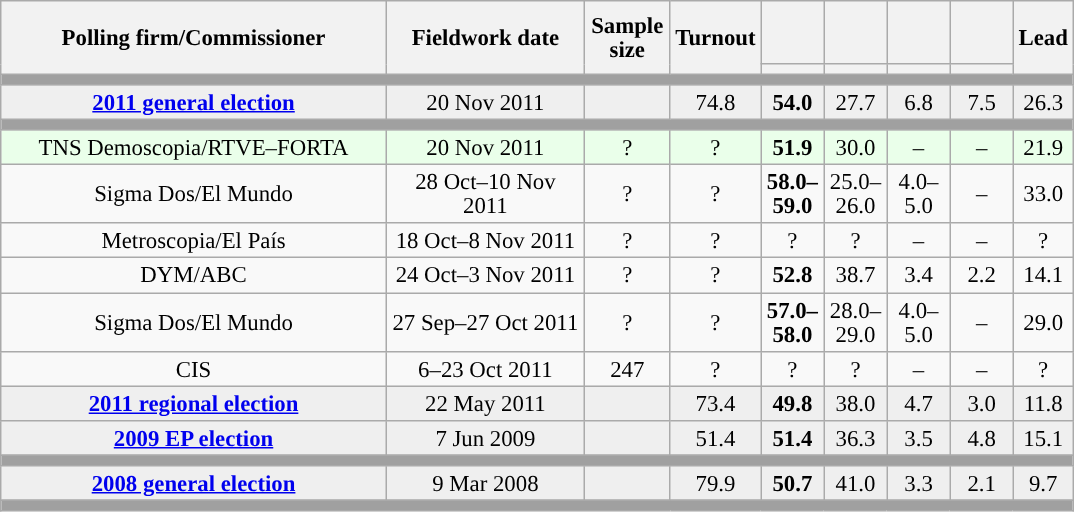<table class="wikitable collapsible collapsed" style="text-align:center; font-size:95%; line-height:16px;">
<tr style="height:42px;">
<th style="width:250px;" rowspan="2">Polling firm/Commissioner</th>
<th style="width:125px;" rowspan="2">Fieldwork date</th>
<th style="width:50px;" rowspan="2">Sample size</th>
<th style="width:45px;" rowspan="2">Turnout</th>
<th style="width:35px;"></th>
<th style="width:35px;"></th>
<th style="width:35px;"></th>
<th style="width:35px;"></th>
<th style="width:30px;" rowspan="2">Lead</th>
</tr>
<tr>
<th style="color:inherit;background:"></th>
<th style="color:inherit;background:"></th>
<th style="color:inherit;background:"></th>
<th style="color:inherit;background:"></th>
</tr>
<tr>
<td colspan="9" style="background:#A0A0A0"></td>
</tr>
<tr style="background:#EFEFEF;">
<td><strong><a href='#'>2011 general election</a></strong></td>
<td>20 Nov 2011</td>
<td></td>
<td>74.8</td>
<td><strong>54.0</strong><br></td>
<td>27.7<br></td>
<td>6.8<br></td>
<td>7.5<br></td>
<td style="background:">26.3</td>
</tr>
<tr>
<td colspan="9" style="background:#A0A0A0"></td>
</tr>
<tr style="background:#EAFFEA;">
<td>TNS Demoscopia/RTVE–FORTA</td>
<td>20 Nov 2011</td>
<td>?</td>
<td>?</td>
<td><strong>51.9</strong><br></td>
<td>30.0<br></td>
<td>–</td>
<td>–</td>
<td style="background:">21.9</td>
</tr>
<tr>
<td>Sigma Dos/El Mundo</td>
<td>28 Oct–10 Nov 2011</td>
<td>?</td>
<td>?</td>
<td><strong>58.0–<br>59.0</strong><br></td>
<td>25.0–<br>26.0<br></td>
<td>4.0–<br>5.0<br></td>
<td>–</td>
<td style="background:">33.0</td>
</tr>
<tr>
<td>Metroscopia/El País</td>
<td>18 Oct–8 Nov 2011</td>
<td>?</td>
<td>?</td>
<td>?<br></td>
<td>?<br></td>
<td>–</td>
<td>–</td>
<td style="background:">?</td>
</tr>
<tr>
<td>DYM/ABC</td>
<td>24 Oct–3 Nov 2011</td>
<td>?</td>
<td>?</td>
<td><strong>52.8</strong><br></td>
<td>38.7<br></td>
<td>3.4<br></td>
<td>2.2<br></td>
<td style="background:">14.1</td>
</tr>
<tr>
<td>Sigma Dos/El Mundo</td>
<td>27 Sep–27 Oct 2011</td>
<td>?</td>
<td>?</td>
<td><strong>57.0–<br>58.0</strong><br></td>
<td>28.0–<br>29.0<br></td>
<td>4.0–<br>5.0<br></td>
<td>–</td>
<td style="background:">29.0</td>
</tr>
<tr>
<td>CIS</td>
<td>6–23 Oct 2011</td>
<td>247</td>
<td>?</td>
<td>?<br></td>
<td>?<br></td>
<td>–</td>
<td>–</td>
<td style="background:">?</td>
</tr>
<tr style="background:#EFEFEF;">
<td><strong><a href='#'>2011 regional election</a></strong></td>
<td>22 May 2011</td>
<td></td>
<td>73.4</td>
<td><strong>49.8</strong><br></td>
<td>38.0<br></td>
<td>4.7<br></td>
<td>3.0<br></td>
<td style="background:">11.8</td>
</tr>
<tr style="background:#EFEFEF;">
<td><strong><a href='#'>2009 EP election</a></strong></td>
<td>7 Jun 2009</td>
<td></td>
<td>51.4</td>
<td><strong>51.4</strong><br></td>
<td>36.3<br></td>
<td>3.5<br></td>
<td>4.8<br></td>
<td style="background:">15.1</td>
</tr>
<tr>
<td colspan="9" style="background:#A0A0A0"></td>
</tr>
<tr style="background:#EFEFEF;">
<td><strong><a href='#'>2008 general election</a></strong></td>
<td>9 Mar 2008</td>
<td></td>
<td>79.9</td>
<td><strong>50.7</strong><br></td>
<td>41.0<br></td>
<td>3.3<br></td>
<td>2.1<br></td>
<td style="background:">9.7</td>
</tr>
<tr>
<td colspan="9" style="background:#A0A0A0"></td>
</tr>
</table>
